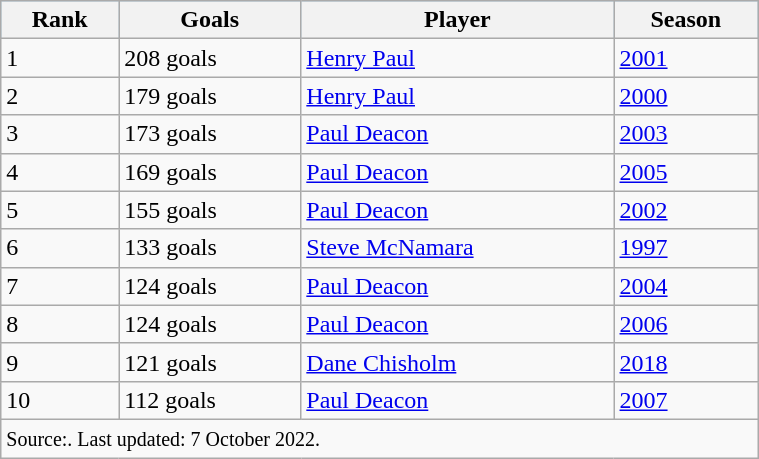<table class="wikitable" style="width:40%;">
<tr style="background:#87cefa;">
<th>Rank</th>
<th>Goals</th>
<th>Player</th>
<th>Season</th>
</tr>
<tr>
<td>1</td>
<td>208 goals</td>
<td> <a href='#'>Henry Paul</a></td>
<td><a href='#'>2001</a></td>
</tr>
<tr>
<td>2</td>
<td>179 goals</td>
<td> <a href='#'>Henry Paul</a></td>
<td><a href='#'>2000</a></td>
</tr>
<tr>
<td>3</td>
<td>173 goals</td>
<td> <a href='#'>Paul Deacon</a></td>
<td><a href='#'>2003</a></td>
</tr>
<tr>
<td>4</td>
<td>169 goals</td>
<td> <a href='#'>Paul Deacon</a></td>
<td><a href='#'>2005</a></td>
</tr>
<tr>
<td>5</td>
<td>155 goals</td>
<td> <a href='#'>Paul Deacon</a></td>
<td><a href='#'>2002</a></td>
</tr>
<tr>
<td>6</td>
<td>133 goals</td>
<td> <a href='#'>Steve McNamara</a></td>
<td><a href='#'>1997</a></td>
</tr>
<tr>
<td>7</td>
<td>124 goals</td>
<td> <a href='#'>Paul Deacon</a></td>
<td><a href='#'>2004</a></td>
</tr>
<tr>
<td>8</td>
<td>124 goals</td>
<td> <a href='#'>Paul Deacon</a></td>
<td><a href='#'>2006</a></td>
</tr>
<tr>
<td>9</td>
<td>121 goals</td>
<td> <a href='#'>Dane Chisholm</a></td>
<td><a href='#'>2018</a></td>
</tr>
<tr>
<td>10</td>
<td>112 goals</td>
<td> <a href='#'>Paul Deacon</a></td>
<td><a href='#'>2007</a></td>
</tr>
<tr>
<td colspan=4><small>Source:. Last updated: 7 October 2022.</small></td>
</tr>
</table>
